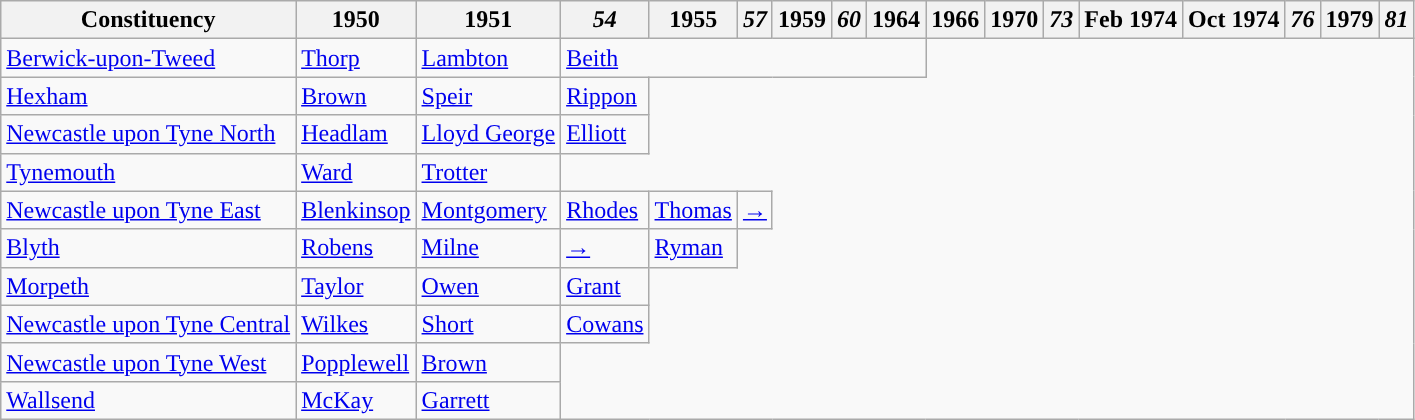<table class="wikitable">
<tr>
<th>Constituency</th>
<th>1950</th>
<th>1951</th>
<th><em>54</em></th>
<th>1955</th>
<th><em>57</em></th>
<th>1959</th>
<th><em>60</em></th>
<th>1964</th>
<th>1966</th>
<th>1970</th>
<th><em>73</em></th>
<th>Feb 1974</th>
<th>Oct 1974</th>
<th><em>76</em></th>
<th>1979</th>
<th><em>81</em></th>
</tr>
<tr>
<td><a href='#'>Berwick-upon-Tweed</a></td>
<td><a href='#'>Thorp</a></td>
<td><a href='#'>Lambton</a></td>
<td colspan="6"><a href='#'>Beith</a></td>
</tr>
<tr>
<td><a href='#'>Hexham</a></td>
<td><a href='#'>Brown</a></td>
<td><a href='#'>Speir</a></td>
<td><a href='#'>Rippon</a></td>
</tr>
<tr>
<td><a href='#'>Newcastle upon Tyne North</a></td>
<td><a href='#'>Headlam</a></td>
<td><a href='#'>Lloyd George</a></td>
<td><a href='#'>Elliott</a></td>
</tr>
<tr>
<td><a href='#'>Tynemouth</a></td>
<td><a href='#'>Ward</a></td>
<td><a href='#'>Trotter</a></td>
</tr>
<tr>
<td><a href='#'>Newcastle upon Tyne East</a></td>
<td><a href='#'>Blenkinsop</a></td>
<td><a href='#'>Montgomery</a></td>
<td><a href='#'>Rhodes</a></td>
<td><a href='#'>Thomas</a></td>
<td><a href='#'>→</a></td>
</tr>
<tr>
<td><a href='#'>Blyth</a></td>
<td><a href='#'>Robens</a></td>
<td><a href='#'>Milne</a></td>
<td><a href='#'>→</a></td>
<td><a href='#'>Ryman</a></td>
</tr>
<tr>
<td><a href='#'>Morpeth</a></td>
<td><a href='#'>Taylor</a></td>
<td><a href='#'>Owen</a></td>
<td><a href='#'>Grant</a></td>
</tr>
<tr>
<td><a href='#'>Newcastle upon Tyne Central</a></td>
<td><a href='#'>Wilkes</a></td>
<td><a href='#'>Short</a></td>
<td><a href='#'>Cowans</a></td>
</tr>
<tr>
<td><a href='#'>Newcastle upon Tyne West</a></td>
<td><a href='#'>Popplewell</a></td>
<td><a href='#'>Brown</a></td>
</tr>
<tr>
<td><a href='#'>Wallsend</a></td>
<td><a href='#'>McKay</a></td>
<td><a href='#'>Garrett</a></td>
</tr>
</table>
